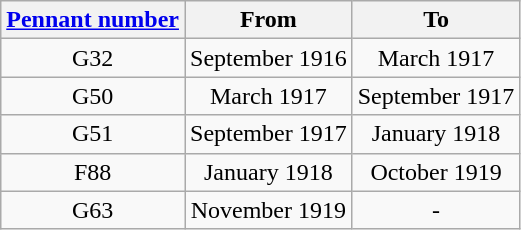<table class="wikitable" style="text-align:center">
<tr>
<th><a href='#'>Pennant number</a></th>
<th>From</th>
<th>To</th>
</tr>
<tr>
<td>G32</td>
<td>September 1916</td>
<td>March 1917</td>
</tr>
<tr>
<td>G50</td>
<td>March 1917</td>
<td>September 1917</td>
</tr>
<tr>
<td>G51</td>
<td>September 1917</td>
<td>January 1918</td>
</tr>
<tr>
<td>F88</td>
<td>January 1918</td>
<td>October 1919</td>
</tr>
<tr>
<td>G63</td>
<td>November 1919</td>
<td>-</td>
</tr>
</table>
